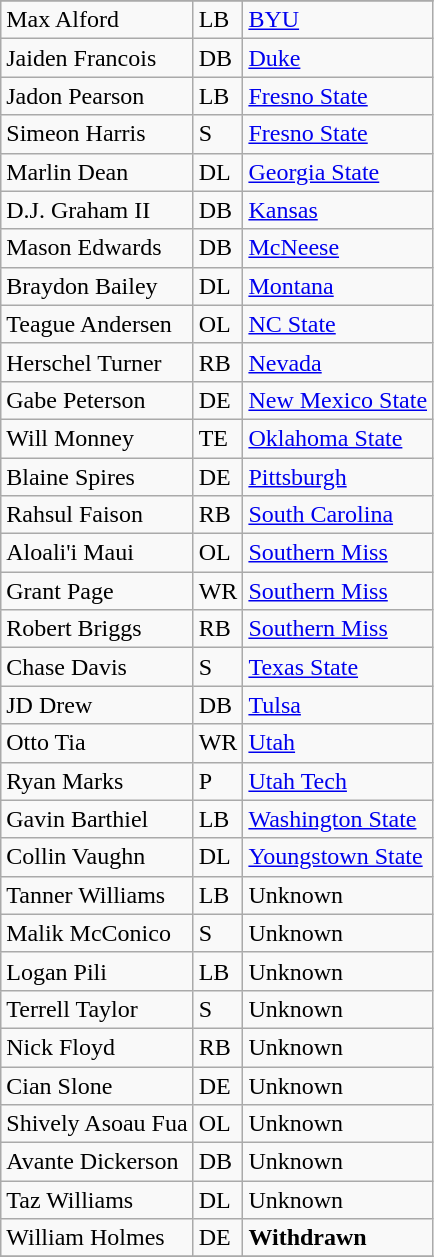<table class="wikitable sortable">
<tr>
</tr>
<tr>
<td>Max Alford</td>
<td>LB</td>
<td><a href='#'>BYU</a></td>
</tr>
<tr>
<td>Jaiden Francois</td>
<td>DB</td>
<td><a href='#'>Duke</a></td>
</tr>
<tr>
<td>Jadon Pearson</td>
<td>LB</td>
<td><a href='#'>Fresno State</a></td>
</tr>
<tr>
<td>Simeon Harris</td>
<td>S</td>
<td><a href='#'>Fresno State</a></td>
</tr>
<tr>
<td>Marlin Dean</td>
<td>DL</td>
<td><a href='#'>Georgia State</a></td>
</tr>
<tr>
<td>D.J. Graham II</td>
<td>DB</td>
<td><a href='#'>Kansas</a></td>
</tr>
<tr>
<td>Mason Edwards</td>
<td>DB</td>
<td><a href='#'>McNeese</a></td>
</tr>
<tr>
<td>Braydon Bailey</td>
<td>DL</td>
<td><a href='#'>Montana</a></td>
</tr>
<tr>
<td>Teague Andersen</td>
<td>OL</td>
<td><a href='#'>NC State</a></td>
</tr>
<tr>
<td>Herschel Turner</td>
<td>RB</td>
<td><a href='#'>Nevada</a></td>
</tr>
<tr>
<td>Gabe Peterson</td>
<td>DE</td>
<td><a href='#'>New Mexico State</a></td>
</tr>
<tr>
<td>Will Monney</td>
<td>TE</td>
<td><a href='#'>Oklahoma State</a></td>
</tr>
<tr>
<td>Blaine Spires</td>
<td>DE</td>
<td><a href='#'>Pittsburgh</a></td>
</tr>
<tr>
<td>Rahsul Faison</td>
<td>RB</td>
<td><a href='#'>South Carolina</a></td>
</tr>
<tr>
<td>Aloali'i Maui</td>
<td>OL</td>
<td><a href='#'>Southern Miss</a></td>
</tr>
<tr>
<td>Grant Page</td>
<td>WR</td>
<td><a href='#'>Southern Miss</a></td>
</tr>
<tr>
<td>Robert Briggs</td>
<td>RB</td>
<td><a href='#'>Southern Miss</a></td>
</tr>
<tr>
<td>Chase Davis</td>
<td>S</td>
<td><a href='#'>Texas State</a></td>
</tr>
<tr>
<td>JD Drew</td>
<td>DB</td>
<td><a href='#'>Tulsa</a></td>
</tr>
<tr>
<td>Otto Tia</td>
<td>WR</td>
<td><a href='#'>Utah</a></td>
</tr>
<tr>
<td>Ryan Marks</td>
<td>P</td>
<td><a href='#'>Utah Tech</a></td>
</tr>
<tr>
<td>Gavin Barthiel</td>
<td>LB</td>
<td><a href='#'>Washington State</a></td>
</tr>
<tr>
<td>Collin Vaughn</td>
<td>DL</td>
<td><a href='#'>Youngstown State</a></td>
</tr>
<tr>
<td>Tanner Williams</td>
<td>LB</td>
<td>Unknown</td>
</tr>
<tr>
<td>Malik McConico</td>
<td>S</td>
<td>Unknown</td>
</tr>
<tr>
<td>Logan Pili</td>
<td>LB</td>
<td>Unknown</td>
</tr>
<tr>
<td>Terrell Taylor</td>
<td>S</td>
<td>Unknown</td>
</tr>
<tr>
<td>Nick Floyd</td>
<td>RB</td>
<td>Unknown</td>
</tr>
<tr>
<td>Cian Slone</td>
<td>DE</td>
<td>Unknown</td>
</tr>
<tr>
<td>Shively Asoau Fua</td>
<td>OL</td>
<td>Unknown</td>
</tr>
<tr>
<td>Avante Dickerson</td>
<td>DB</td>
<td>Unknown</td>
</tr>
<tr>
<td>Taz Williams</td>
<td>DL</td>
<td>Unknown</td>
</tr>
<tr>
<td>William Holmes</td>
<td>DE</td>
<td><strong>Withdrawn</strong></td>
</tr>
<tr>
</tr>
</table>
